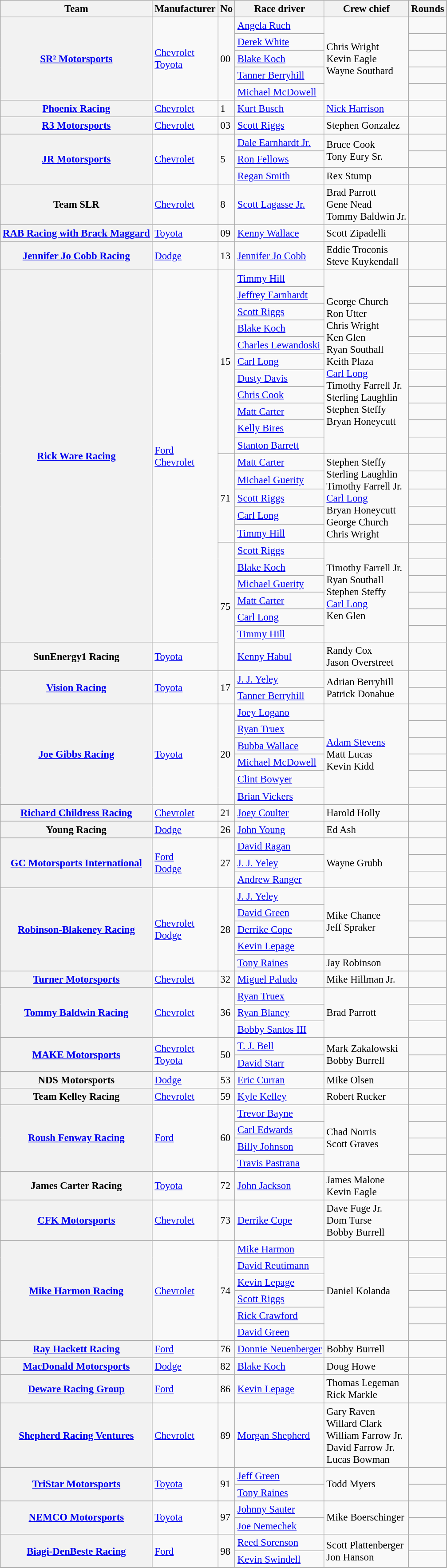<table class="wikitable" style="font-size: 95%;">
<tr>
<th>Team</th>
<th>Manufacturer</th>
<th>No</th>
<th>Race driver</th>
<th>Crew chief</th>
<th>Rounds</th>
</tr>
<tr>
<th rowspan=5><a href='#'>SR² Motorsports</a></th>
<td rowspan=5><a href='#'>Chevrolet</a><br><a href='#'>Toyota</a></td>
<td rowspan=5>00</td>
<td><a href='#'>Angela Ruch</a></td>
<td rowspan=5>Chris Wright <small></small><br>Kevin Eagle <small></small><br>Wayne Southard <small></small></td>
<td></td>
</tr>
<tr>
<td><a href='#'>Derek White</a></td>
<td></td>
</tr>
<tr>
<td><a href='#'>Blake Koch</a></td>
<td></td>
</tr>
<tr>
<td><a href='#'>Tanner Berryhill</a></td>
<td></td>
</tr>
<tr>
<td><a href='#'>Michael McDowell</a></td>
<td></td>
</tr>
<tr>
<th><a href='#'>Phoenix Racing</a></th>
<td><a href='#'>Chevrolet</a></td>
<td>1</td>
<td><a href='#'>Kurt Busch</a></td>
<td><a href='#'>Nick Harrison</a></td>
<td></td>
</tr>
<tr>
<th><a href='#'>R3 Motorsports</a></th>
<td><a href='#'>Chevrolet</a></td>
<td>03</td>
<td><a href='#'>Scott Riggs</a></td>
<td>Stephen Gonzalez</td>
<td></td>
</tr>
<tr>
<th rowspan=3><a href='#'>JR Motorsports</a></th>
<td rowspan=3><a href='#'>Chevrolet</a></td>
<td rowspan=3>5</td>
<td><a href='#'>Dale Earnhardt Jr.</a></td>
<td rowspan=2>Bruce Cook <small></small><br>Tony Eury Sr. <small></small></td>
<td></td>
</tr>
<tr>
<td><a href='#'>Ron Fellows</a></td>
<td></td>
</tr>
<tr>
<td><a href='#'>Regan Smith</a></td>
<td>Rex Stump</td>
<td></td>
</tr>
<tr>
<th>Team SLR</th>
<td><a href='#'>Chevrolet</a></td>
<td>8</td>
<td><a href='#'>Scott Lagasse Jr.</a></td>
<td>Brad Parrott <small></small><br>Gene Nead <small></small><br>Tommy Baldwin Jr. <small></small></td>
<td></td>
</tr>
<tr>
<th><a href='#'>RAB Racing with Brack Maggard</a></th>
<td><a href='#'>Toyota</a></td>
<td>09</td>
<td><a href='#'>Kenny Wallace</a></td>
<td>Scott Zipadelli</td>
<td></td>
</tr>
<tr>
<th><a href='#'>Jennifer Jo Cobb Racing</a></th>
<td><a href='#'>Dodge</a></td>
<td>13</td>
<td><a href='#'>Jennifer Jo Cobb</a></td>
<td>Eddie Troconis <small></small><br>Steve Kuykendall <small></small></td>
<td></td>
</tr>
<tr>
<th rowspan=22><a href='#'>Rick Ware Racing</a></th>
<td rowspan=22><a href='#'>Ford</a><br><a href='#'>Chevrolet</a></td>
<td rowspan=11>15</td>
<td><a href='#'>Timmy Hill</a></td>
<td rowspan=11>George Church <small></small><br>Ron Utter <small></small><br>Chris Wright <small></small><br>Ken Glen <small></small><br>Ryan Southall <small></small><br>Keith Plaza <small></small><br><a href='#'>Carl Long</a> <small></small><br>Timothy Farrell Jr. <small></small><br>Sterling Laughlin <small></small><br>Stephen Steffy <small></small><br>Bryan Honeycutt <small></small></td>
<td></td>
</tr>
<tr>
<td><a href='#'>Jeffrey Earnhardt</a></td>
<td></td>
</tr>
<tr>
<td><a href='#'>Scott Riggs</a></td>
<td></td>
</tr>
<tr>
<td><a href='#'>Blake Koch</a></td>
<td></td>
</tr>
<tr>
<td><a href='#'>Charles Lewandoski</a></td>
<td></td>
</tr>
<tr>
<td><a href='#'>Carl Long</a></td>
<td></td>
</tr>
<tr>
<td><a href='#'>Dusty Davis</a></td>
<td></td>
</tr>
<tr>
<td><a href='#'>Chris Cook</a></td>
<td></td>
</tr>
<tr>
<td><a href='#'>Matt Carter</a></td>
<td></td>
</tr>
<tr>
<td><a href='#'>Kelly Bires</a></td>
<td></td>
</tr>
<tr>
<td><a href='#'>Stanton Barrett</a></td>
<td></td>
</tr>
<tr>
<td rowspan=5>71</td>
<td><a href='#'>Matt Carter</a></td>
<td rowspan=5>Stephen Steffy <small></small><br>Sterling Laughlin <small></small><br>Timothy Farrell Jr. <small></small><br><a href='#'>Carl Long</a> <small></small><br>Bryan Honeycutt <small></small><br>George Church <small></small><br>Chris Wright <small></small></td>
<td></td>
</tr>
<tr>
<td><a href='#'>Michael Guerity</a></td>
<td></td>
</tr>
<tr>
<td><a href='#'>Scott Riggs</a></td>
<td></td>
</tr>
<tr>
<td><a href='#'>Carl Long</a></td>
<td></td>
</tr>
<tr>
<td><a href='#'>Timmy Hill</a></td>
<td></td>
</tr>
<tr>
<td rowspan=7>75</td>
<td><a href='#'>Scott Riggs</a></td>
<td rowspan=6>Timothy Farrell Jr. <small></small><br>Ryan Southall <small></small><br>Stephen Steffy <small></small><br><a href='#'>Carl Long</a> <small></small><br>Ken Glen <small></small></td>
<td></td>
</tr>
<tr>
<td><a href='#'>Blake Koch</a></td>
<td></td>
</tr>
<tr>
<td><a href='#'>Michael Guerity</a></td>
<td></td>
</tr>
<tr>
<td><a href='#'>Matt Carter</a></td>
<td></td>
</tr>
<tr>
<td><a href='#'>Carl Long</a></td>
<td></td>
</tr>
<tr>
<td><a href='#'>Timmy Hill</a></td>
<td></td>
</tr>
<tr>
<th>SunEnergy1 Racing</th>
<td><a href='#'>Toyota</a></td>
<td><a href='#'>Kenny Habul</a></td>
<td>Randy Cox <small></small><br>Jason Overstreet <small></small></td>
<td></td>
</tr>
<tr>
<th rowspan=2><a href='#'>Vision Racing</a></th>
<td rowspan=2><a href='#'>Toyota</a></td>
<td rowspan=2>17</td>
<td><a href='#'>J. J. Yeley</a></td>
<td rowspan=2>Adrian Berryhill <small></small><br>Patrick Donahue <small></small></td>
<td></td>
</tr>
<tr>
<td><a href='#'>Tanner Berryhill</a></td>
<td></td>
</tr>
<tr>
<th rowspan=6><a href='#'>Joe Gibbs Racing</a></th>
<td rowspan=6><a href='#'>Toyota</a></td>
<td rowspan=6>20</td>
<td><a href='#'>Joey Logano</a></td>
<td rowspan=6><a href='#'>Adam Stevens</a> <small></small><br>Matt Lucas <small></small><br>Kevin Kidd <small></small></td>
<td></td>
</tr>
<tr>
<td><a href='#'>Ryan Truex</a></td>
<td></td>
</tr>
<tr>
<td><a href='#'>Bubba Wallace</a></td>
<td></td>
</tr>
<tr>
<td><a href='#'>Michael McDowell</a></td>
<td></td>
</tr>
<tr>
<td><a href='#'>Clint Bowyer</a></td>
<td></td>
</tr>
<tr>
<td><a href='#'>Brian Vickers</a></td>
<td></td>
</tr>
<tr>
<th><a href='#'>Richard Childress Racing</a></th>
<td><a href='#'>Chevrolet</a></td>
<td>21</td>
<td><a href='#'>Joey Coulter</a></td>
<td>Harold Holly</td>
<td></td>
</tr>
<tr>
<th>Young Racing</th>
<td><a href='#'>Dodge</a></td>
<td>26</td>
<td><a href='#'>John Young</a></td>
<td>Ed Ash</td>
<td></td>
</tr>
<tr>
<th rowspan=3><a href='#'>GC Motorsports International</a></th>
<td rowspan=3><a href='#'>Ford</a><br><a href='#'>Dodge</a></td>
<td rowspan=3>27</td>
<td><a href='#'>David Ragan</a></td>
<td rowspan=3>Wayne Grubb</td>
<td></td>
</tr>
<tr>
<td><a href='#'>J. J. Yeley</a></td>
<td></td>
</tr>
<tr>
<td><a href='#'>Andrew Ranger</a></td>
<td></td>
</tr>
<tr>
<th rowspan=5><a href='#'>Robinson-Blakeney Racing</a></th>
<td rowspan=5><a href='#'>Chevrolet</a><br><a href='#'>Dodge</a></td>
<td rowspan=5>28</td>
<td><a href='#'>J. J. Yeley</a></td>
<td rowspan=4>Mike Chance <small></small><br>Jeff Spraker <small></small></td>
<td></td>
</tr>
<tr>
<td><a href='#'>David Green</a></td>
<td></td>
</tr>
<tr>
<td><a href='#'>Derrike Cope</a></td>
<td></td>
</tr>
<tr>
<td><a href='#'>Kevin Lepage</a></td>
<td></td>
</tr>
<tr>
<td><a href='#'>Tony Raines</a></td>
<td>Jay Robinson</td>
<td></td>
</tr>
<tr>
<th><a href='#'>Turner Motorsports</a></th>
<td><a href='#'>Chevrolet</a></td>
<td>32</td>
<td><a href='#'>Miguel Paludo</a></td>
<td>Mike Hillman Jr.</td>
<td></td>
</tr>
<tr>
<th rowspan=3><a href='#'>Tommy Baldwin Racing</a></th>
<td rowspan=3><a href='#'>Chevrolet</a></td>
<td rowspan=3>36</td>
<td><a href='#'>Ryan Truex</a></td>
<td rowspan=3>Brad Parrott</td>
<td></td>
</tr>
<tr>
<td><a href='#'>Ryan Blaney</a></td>
<td></td>
</tr>
<tr>
<td><a href='#'>Bobby Santos III</a></td>
<td></td>
</tr>
<tr>
<th rowspan=2><a href='#'>MAKE Motorsports</a></th>
<td rowspan=2><a href='#'>Chevrolet</a><br><a href='#'>Toyota</a></td>
<td rowspan=2>50</td>
<td><a href='#'>T. J. Bell</a></td>
<td rowspan=2>Mark Zakalowski <small></small><br>Bobby Burrell <small></small></td>
<td></td>
</tr>
<tr>
<td><a href='#'>David Starr</a></td>
<td></td>
</tr>
<tr>
<th>NDS Motorsports</th>
<td><a href='#'>Dodge</a></td>
<td>53</td>
<td><a href='#'>Eric Curran</a></td>
<td>Mike Olsen</td>
<td></td>
</tr>
<tr>
<th>Team Kelley Racing</th>
<td><a href='#'>Chevrolet</a></td>
<td>59</td>
<td><a href='#'>Kyle Kelley</a></td>
<td>Robert Rucker</td>
<td></td>
</tr>
<tr>
<th rowspan=4><a href='#'>Roush Fenway Racing</a></th>
<td rowspan=4><a href='#'>Ford</a></td>
<td rowspan=4>60</td>
<td><a href='#'>Trevor Bayne</a></td>
<td rowspan=4>Chad Norris <small></small><br>Scott Graves <small></small></td>
<td></td>
</tr>
<tr>
<td><a href='#'>Carl Edwards</a></td>
<td></td>
</tr>
<tr>
<td><a href='#'>Billy Johnson</a></td>
<td></td>
</tr>
<tr>
<td><a href='#'>Travis Pastrana</a></td>
<td></td>
</tr>
<tr>
<th>James Carter Racing</th>
<td><a href='#'>Toyota</a></td>
<td>72</td>
<td><a href='#'>John Jackson</a></td>
<td>James Malone <small></small><br>Kevin Eagle <small></small></td>
<td></td>
</tr>
<tr>
<th><a href='#'>CFK Motorsports</a></th>
<td><a href='#'>Chevrolet</a></td>
<td>73</td>
<td><a href='#'>Derrike Cope</a></td>
<td>Dave Fuge Jr. <small></small><br>Dom Turse <small></small><br>Bobby Burrell <small></small></td>
<td></td>
</tr>
<tr>
<th rowspan=6><a href='#'>Mike Harmon Racing</a></th>
<td rowspan=6><a href='#'>Chevrolet</a></td>
<td rowspan=6>74</td>
<td><a href='#'>Mike Harmon</a></td>
<td rowspan=6>Daniel Kolanda</td>
<td></td>
</tr>
<tr>
<td><a href='#'>David Reutimann</a></td>
<td></td>
</tr>
<tr>
<td><a href='#'>Kevin Lepage</a></td>
<td></td>
</tr>
<tr>
<td><a href='#'>Scott Riggs</a></td>
<td></td>
</tr>
<tr>
<td><a href='#'>Rick Crawford</a></td>
<td></td>
</tr>
<tr>
<td><a href='#'>David Green</a></td>
<td></td>
</tr>
<tr>
<th><a href='#'>Ray Hackett Racing</a></th>
<td><a href='#'>Ford</a></td>
<td>76</td>
<td><a href='#'>Donnie Neuenberger</a></td>
<td>Bobby Burrell</td>
<td></td>
</tr>
<tr>
<th><a href='#'>MacDonald Motorsports</a></th>
<td><a href='#'>Dodge</a></td>
<td>82</td>
<td><a href='#'>Blake Koch</a></td>
<td>Doug Howe</td>
<td></td>
</tr>
<tr>
<th><a href='#'>Deware Racing Group</a></th>
<td><a href='#'>Ford</a></td>
<td>86</td>
<td><a href='#'>Kevin Lepage</a></td>
<td>Thomas Legeman <small></small><br>Rick Markle <small></small></td>
<td></td>
</tr>
<tr>
<th><a href='#'>Shepherd Racing Ventures</a></th>
<td><a href='#'>Chevrolet</a></td>
<td>89</td>
<td><a href='#'>Morgan Shepherd</a></td>
<td>Gary Raven <small></small><br>Willard Clark <small></small><br>William Farrow Jr. <small></small><br>David Farrow Jr. <small></small><br>Lucas Bowman <small></small></td>
<td></td>
</tr>
<tr>
<th rowspan=2><a href='#'>TriStar Motorsports</a></th>
<td rowspan=2><a href='#'>Toyota</a></td>
<td rowspan=2>91</td>
<td><a href='#'>Jeff Green</a></td>
<td rowspan=2>Todd Myers</td>
<td></td>
</tr>
<tr>
<td><a href='#'>Tony Raines</a></td>
<td></td>
</tr>
<tr>
<th rowspan=2><a href='#'>NEMCO Motorsports</a></th>
<td rowspan=2><a href='#'>Toyota</a></td>
<td rowspan=2>97</td>
<td><a href='#'>Johnny Sauter</a></td>
<td rowspan=2>Mike Boerschinger</td>
<td></td>
</tr>
<tr>
<td><a href='#'>Joe Nemechek</a></td>
<td></td>
</tr>
<tr>
<th rowspan=2><a href='#'>Biagi-DenBeste Racing</a></th>
<td rowspan=2><a href='#'>Ford</a></td>
<td rowspan=2>98</td>
<td><a href='#'>Reed Sorenson</a></td>
<td rowspan=2>Scott Plattenberger <small></small><br>Jon Hanson <small></small></td>
<td></td>
</tr>
<tr>
<td><a href='#'>Kevin Swindell</a></td>
<td></td>
</tr>
<tr>
</tr>
</table>
